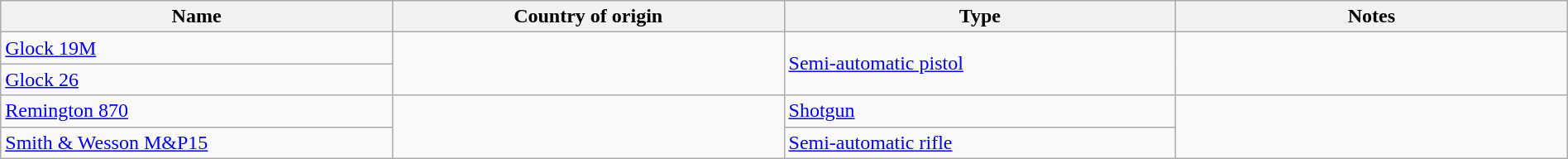<table class="wikitable" border="0" width="100%">
<tr>
<th width="25%">Name</th>
<th width="25%">Country of origin</th>
<th width="25%">Type</th>
<th>Notes</th>
</tr>
<tr>
<td><a href='#'>Glock 19M</a></td>
<td rowspan="2"></td>
<td rowspan="2"><a href='#'>Semi-automatic pistol</a></td>
<td rowspan="2"></td>
</tr>
<tr>
<td><a href='#'>Glock 26</a></td>
</tr>
<tr>
<td><a href='#'>Remington 870</a></td>
<td rowspan="2"></td>
<td><a href='#'>Shotgun</a></td>
<td rowspan="2"></td>
</tr>
<tr>
<td><a href='#'>Smith & Wesson M&P15</a></td>
<td><a href='#'>Semi-automatic rifle</a></td>
</tr>
</table>
